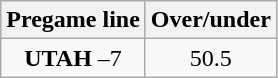<table class="wikitable">
<tr align="center">
<th style=>Pregame line</th>
<th style=>Over/under</th>
</tr>
<tr align="center">
<td><strong>UTAH</strong> –7</td>
<td>50.5</td>
</tr>
</table>
